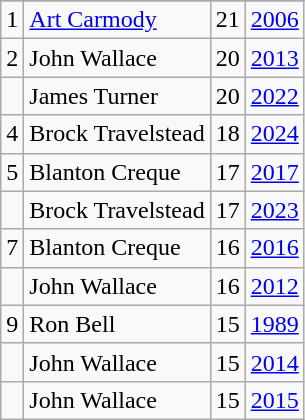<table class="wikitable">
<tr>
</tr>
<tr>
<td>1</td>
<td><a href='#'>Art Carmody</a></td>
<td>21</td>
<td><a href='#'>2006</a></td>
</tr>
<tr>
<td>2</td>
<td>John Wallace</td>
<td>20</td>
<td><a href='#'>2013</a></td>
</tr>
<tr>
<td></td>
<td>James Turner</td>
<td>20</td>
<td><a href='#'>2022</a></td>
</tr>
<tr>
<td>4</td>
<td>Brock Travelstead</td>
<td>18</td>
<td><a href='#'>2024</a></td>
</tr>
<tr>
<td>5</td>
<td>Blanton Creque</td>
<td>17</td>
<td><a href='#'>2017</a></td>
</tr>
<tr>
<td></td>
<td>Brock Travelstead</td>
<td>17</td>
<td><a href='#'>2023</a></td>
</tr>
<tr>
<td>7</td>
<td>Blanton Creque</td>
<td>16</td>
<td><a href='#'>2016</a></td>
</tr>
<tr>
<td></td>
<td>John Wallace</td>
<td>16</td>
<td><a href='#'>2012</a></td>
</tr>
<tr>
<td>9</td>
<td>Ron Bell</td>
<td>15</td>
<td><a href='#'>1989</a></td>
</tr>
<tr>
<td></td>
<td>John Wallace</td>
<td>15</td>
<td><a href='#'>2014</a></td>
</tr>
<tr>
<td></td>
<td>John Wallace</td>
<td>15</td>
<td><a href='#'>2015</a></td>
</tr>
</table>
